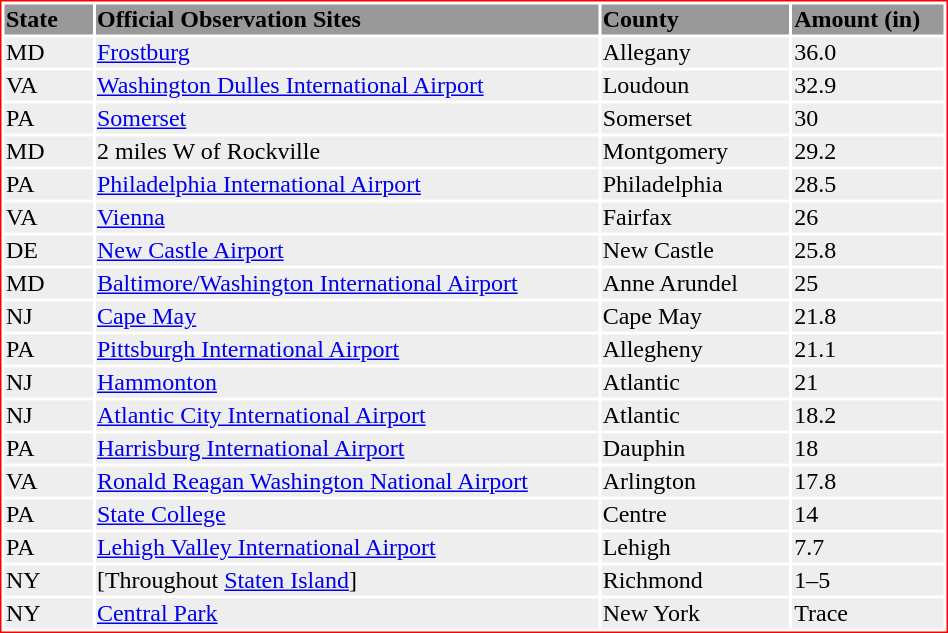<table style="border:1px solid red; width:50%">
<tr>
<th align="left" style="width:7%; background-color:#999999;">State</th>
<th align="left" style="width:40%; background-color:#999999;">Official Observation Sites</th>
<th align="left" style="width:15%; background-color:#999999;">County</th>
<th align="left" style="width:12%; background-color:#999999;">Amount (in)</th>
</tr>
<tr align="left" style="width:100%; background-color:#EEEEEE;">
<td>MD</td>
<td><a href='#'>Frostburg</a></td>
<td>Allegany</td>
<td>36.0</td>
</tr>
<tr align="left" style="width:100%; background-color:#EEEEEE;">
<td>VA</td>
<td><a href='#'>Washington Dulles International Airport</a></td>
<td>Loudoun</td>
<td>32.9</td>
</tr>
<tr align="left" style="width:100%; background-color:#EEEEEE;">
<td>PA</td>
<td><a href='#'>Somerset</a></td>
<td>Somerset</td>
<td>30</td>
</tr>
<tr align="left" style="width:100%; background-color:#EEEEEE;">
<td>MD</td>
<td>2 miles W of Rockville</td>
<td>Montgomery</td>
<td>29.2</td>
</tr>
<tr align="left" style="width:100%; background-color:#EEEEEE;">
<td>PA</td>
<td><a href='#'>Philadelphia International Airport</a></td>
<td>Philadelphia</td>
<td>28.5</td>
</tr>
<tr align="left" style="width:100%; background-color:#EEEEEE;">
<td>VA</td>
<td><a href='#'>Vienna</a></td>
<td>Fairfax</td>
<td>26</td>
</tr>
<tr align="left" style="width:100%; background-color:#EEEEEE;">
<td>DE</td>
<td><a href='#'>New Castle Airport</a></td>
<td>New Castle</td>
<td>25.8</td>
</tr>
<tr align="left" style="width:100%; background-color:#EEEEEE;">
<td>MD</td>
<td><a href='#'>Baltimore/Washington International Airport</a></td>
<td>Anne Arundel</td>
<td>25</td>
</tr>
<tr align="left" style="width:100%; background-color:#EEEEEE;">
<td>NJ</td>
<td><a href='#'>Cape May</a></td>
<td>Cape May</td>
<td>21.8</td>
</tr>
<tr align="left" style="width:100%; background-color:#EEEEEE;">
<td>PA</td>
<td><a href='#'>Pittsburgh International Airport</a></td>
<td>Allegheny</td>
<td>21.1</td>
</tr>
<tr align="left" style="width:100%; background-color:#EEEEEE;">
<td>NJ</td>
<td><a href='#'>Hammonton</a></td>
<td>Atlantic</td>
<td>21</td>
</tr>
<tr align="left" style="width:100%; background-color:#EEEEEE;">
<td>NJ</td>
<td><a href='#'>Atlantic City International Airport</a></td>
<td>Atlantic</td>
<td>18.2</td>
</tr>
<tr align="left" style="width:100%; background-color:#EEEEEE;">
<td>PA</td>
<td><a href='#'>Harrisburg International Airport</a></td>
<td>Dauphin</td>
<td>18</td>
</tr>
<tr align="left" style="width:100%; background-color:#EEEEEE;">
<td>VA</td>
<td><a href='#'>Ronald Reagan Washington National Airport</a></td>
<td>Arlington</td>
<td>17.8</td>
</tr>
<tr align="left" style="width:100%; background-color:#EEEEEE;">
<td>PA</td>
<td><a href='#'>State College</a></td>
<td>Centre</td>
<td>14</td>
</tr>
<tr align="left" style="width:100%; background-color:#EEEEEE;">
<td>PA</td>
<td><a href='#'>Lehigh Valley International Airport</a></td>
<td>Lehigh</td>
<td>7.7</td>
</tr>
<tr align="left" style="width:100%; background-color:#EEEEEE;">
<td>NY</td>
<td>[Throughout <a href='#'>Staten Island</a>]</td>
<td>Richmond</td>
<td>1–5</td>
</tr>
<tr align="left" style="width:100%; background-color:#EEEEEE;">
<td>NY</td>
<td><a href='#'>Central Park</a></td>
<td>New York</td>
<td>Trace</td>
</tr>
</table>
